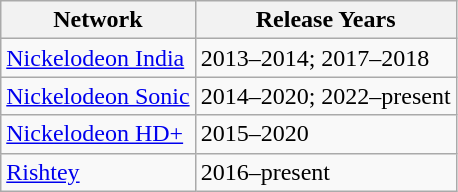<table class="wikitable">
<tr>
<th>Network</th>
<th>Release Years</th>
</tr>
<tr>
<td><a href='#'>Nickelodeon India</a></td>
<td>2013–2014; 2017–2018</td>
</tr>
<tr>
<td><a href='#'>Nickelodeon Sonic</a></td>
<td>2014–2020; 2022–present</td>
</tr>
<tr>
<td><a href='#'>Nickelodeon HD+</a></td>
<td>2015–2020</td>
</tr>
<tr>
<td><a href='#'>Rishtey</a></td>
<td>2016–present</td>
</tr>
</table>
